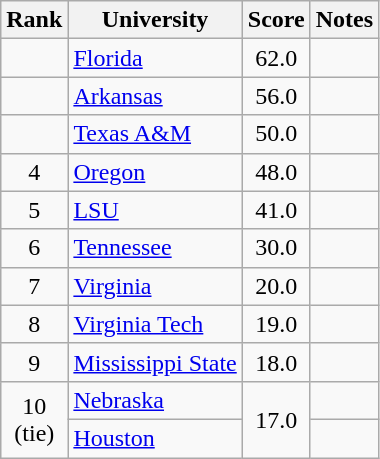<table class="wikitable sortable" style="text-align:center">
<tr>
<th>Rank</th>
<th>University</th>
<th>Score</th>
<th>Notes</th>
</tr>
<tr>
<td></td>
<td align=left><a href='#'>Florida</a></td>
<td>62.0</td>
<td></td>
</tr>
<tr>
<td></td>
<td align=left><a href='#'>Arkansas</a></td>
<td>56.0</td>
<td></td>
</tr>
<tr>
<td></td>
<td align=left><a href='#'>Texas A&M</a></td>
<td>50.0</td>
<td></td>
</tr>
<tr>
<td>4</td>
<td align=left><a href='#'>Oregon</a></td>
<td>48.0</td>
<td></td>
</tr>
<tr>
<td>5</td>
<td align=left><a href='#'>LSU</a></td>
<td>41.0</td>
<td></td>
</tr>
<tr>
<td>6</td>
<td align=left><a href='#'>Tennessee</a></td>
<td>30.0</td>
<td></td>
</tr>
<tr>
<td>7</td>
<td align=left><a href='#'>Virginia</a></td>
<td>20.0</td>
<td></td>
</tr>
<tr>
<td>8</td>
<td align=left><a href='#'>Virginia Tech</a></td>
<td>19.0</td>
<td></td>
</tr>
<tr>
<td>9</td>
<td align=left><a href='#'>Mississippi State</a></td>
<td>18.0</td>
<td></td>
</tr>
<tr>
<td rowspan=2>10<br>(tie)</td>
<td align=left><a href='#'>Nebraska</a></td>
<td rowspan=2>17.0</td>
<td></td>
</tr>
<tr>
<td align=left><a href='#'>Houston</a></td>
<td></td>
</tr>
</table>
